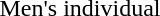<table>
<tr>
<td>Men's individual<br></td>
<td></td>
<td></td>
<td></td>
</tr>
<tr>
<td><br></td>
<td></td>
<td></td>
<td></td>
</tr>
</table>
